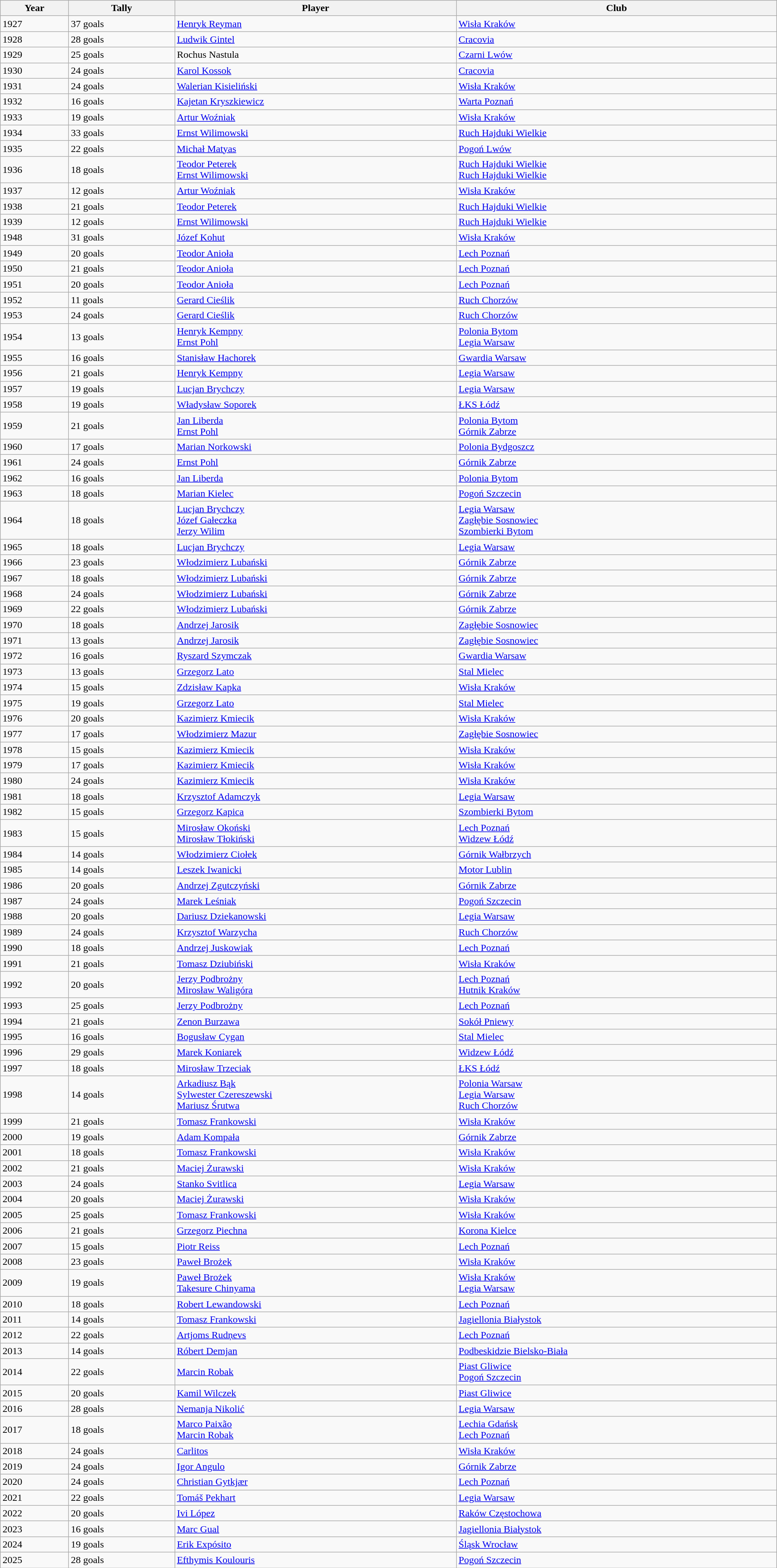<table class="wikitable sortable" style="width:100%; margin:0">
<tr>
<th>Year</th>
<th>Tally</th>
<th>Player</th>
<th>Club</th>
</tr>
<tr>
<td>1927</td>
<td>37 goals</td>
<td> <a href='#'>Henryk Reyman</a></td>
<td><a href='#'>Wisła Kraków</a></td>
</tr>
<tr>
<td>1928</td>
<td>28 goals</td>
<td> <a href='#'>Ludwik Gintel</a></td>
<td><a href='#'>Cracovia</a></td>
</tr>
<tr>
<td>1929</td>
<td>25 goals</td>
<td> Rochus Nastula</td>
<td><a href='#'>Czarni Lwów</a></td>
</tr>
<tr>
<td>1930</td>
<td>24 goals</td>
<td> <a href='#'>Karol Kossok</a></td>
<td><a href='#'>Cracovia</a></td>
</tr>
<tr>
<td>1931</td>
<td>24 goals</td>
<td> <a href='#'>Walerian Kisieliński</a></td>
<td><a href='#'>Wisła Kraków</a></td>
</tr>
<tr>
<td>1932</td>
<td>16 goals</td>
<td> <a href='#'>Kajetan Kryszkiewicz</a></td>
<td><a href='#'>Warta Poznań</a></td>
</tr>
<tr>
<td>1933</td>
<td>19 goals</td>
<td> <a href='#'>Artur Woźniak</a></td>
<td><a href='#'>Wisła Kraków</a></td>
</tr>
<tr>
<td>1934</td>
<td>33 goals</td>
<td> <a href='#'>Ernst Wilimowski</a></td>
<td><a href='#'>Ruch Hajduki Wielkie</a></td>
</tr>
<tr>
<td>1935</td>
<td>22 goals</td>
<td> <a href='#'>Michał Matyas</a></td>
<td><a href='#'>Pogoń Lwów</a></td>
</tr>
<tr>
<td>1936</td>
<td>18 goals</td>
<td> <a href='#'>Teodor Peterek</a><br> <a href='#'>Ernst Wilimowski</a></td>
<td><a href='#'>Ruch Hajduki Wielkie</a><br><a href='#'>Ruch Hajduki Wielkie</a></td>
</tr>
<tr>
<td>1937</td>
<td>12 goals</td>
<td> <a href='#'>Artur Woźniak</a></td>
<td><a href='#'>Wisła Kraków</a></td>
</tr>
<tr>
<td>1938</td>
<td>21 goals</td>
<td> <a href='#'>Teodor Peterek</a></td>
<td><a href='#'>Ruch Hajduki Wielkie</a></td>
</tr>
<tr>
<td>1939</td>
<td>12 goals</td>
<td> <a href='#'>Ernst Wilimowski</a></td>
<td><a href='#'>Ruch Hajduki Wielkie</a></td>
</tr>
<tr>
<td>1948</td>
<td>31 goals</td>
<td> <a href='#'>Józef Kohut</a></td>
<td><a href='#'>Wisła Kraków</a></td>
</tr>
<tr>
<td>1949</td>
<td>20 goals</td>
<td> <a href='#'>Teodor Anioła</a></td>
<td><a href='#'>Lech Poznań</a></td>
</tr>
<tr>
<td>1950</td>
<td>21 goals</td>
<td> <a href='#'>Teodor Anioła</a></td>
<td><a href='#'>Lech Poznań</a></td>
</tr>
<tr>
<td>1951</td>
<td>20 goals</td>
<td> <a href='#'>Teodor Anioła</a></td>
<td><a href='#'>Lech Poznań</a></td>
</tr>
<tr>
<td>1952</td>
<td>11 goals</td>
<td> <a href='#'>Gerard Cieślik</a></td>
<td><a href='#'>Ruch Chorzów</a></td>
</tr>
<tr>
<td>1953</td>
<td>24 goals</td>
<td> <a href='#'>Gerard Cieślik</a></td>
<td><a href='#'>Ruch Chorzów</a></td>
</tr>
<tr>
<td>1954</td>
<td>13 goals</td>
<td> <a href='#'>Henryk Kempny</a><br> <a href='#'>Ernst Pohl</a></td>
<td><a href='#'>Polonia Bytom</a><br><a href='#'>Legia Warsaw</a></td>
</tr>
<tr>
<td>1955</td>
<td>16 goals</td>
<td> <a href='#'>Stanisław Hachorek</a></td>
<td><a href='#'>Gwardia Warsaw</a></td>
</tr>
<tr>
<td>1956</td>
<td>21 goals</td>
<td> <a href='#'>Henryk Kempny</a></td>
<td><a href='#'>Legia Warsaw</a></td>
</tr>
<tr>
<td>1957</td>
<td>19 goals</td>
<td> <a href='#'>Lucjan Brychczy</a></td>
<td><a href='#'>Legia Warsaw</a></td>
</tr>
<tr>
<td>1958</td>
<td>19 goals</td>
<td> <a href='#'>Władysław Soporek</a></td>
<td><a href='#'>ŁKS Łódź</a></td>
</tr>
<tr>
<td>1959</td>
<td>21 goals</td>
<td> <a href='#'>Jan Liberda</a><br> <a href='#'>Ernst Pohl</a></td>
<td><a href='#'>Polonia Bytom</a><br><a href='#'>Górnik Zabrze</a></td>
</tr>
<tr>
<td>1960</td>
<td>17 goals</td>
<td> <a href='#'>Marian Norkowski</a></td>
<td><a href='#'>Polonia Bydgoszcz</a></td>
</tr>
<tr>
<td>1961</td>
<td>24 goals</td>
<td> <a href='#'>Ernst Pohl</a></td>
<td><a href='#'>Górnik Zabrze</a></td>
</tr>
<tr>
<td>1962</td>
<td>16 goals</td>
<td> <a href='#'>Jan Liberda</a></td>
<td><a href='#'>Polonia Bytom</a></td>
</tr>
<tr>
<td>1963</td>
<td>18 goals</td>
<td> <a href='#'>Marian Kielec</a></td>
<td><a href='#'>Pogoń Szczecin</a></td>
</tr>
<tr>
<td>1964</td>
<td>18 goals</td>
<td> <a href='#'>Lucjan Brychczy</a><br> <a href='#'>Józef Gałeczka</a><br> <a href='#'>Jerzy Wilim</a></td>
<td><a href='#'>Legia Warsaw</a><br><a href='#'>Zagłębie Sosnowiec</a><br><a href='#'>Szombierki Bytom</a></td>
</tr>
<tr>
<td>1965</td>
<td>18 goals</td>
<td> <a href='#'>Lucjan Brychczy</a></td>
<td><a href='#'>Legia Warsaw</a></td>
</tr>
<tr>
<td>1966</td>
<td>23 goals</td>
<td> <a href='#'>Włodzimierz Lubański</a></td>
<td><a href='#'>Górnik Zabrze</a></td>
</tr>
<tr>
<td>1967</td>
<td>18 goals</td>
<td> <a href='#'>Włodzimierz Lubański</a></td>
<td><a href='#'>Górnik Zabrze</a></td>
</tr>
<tr>
<td>1968</td>
<td>24 goals</td>
<td> <a href='#'>Włodzimierz Lubański</a></td>
<td><a href='#'>Górnik Zabrze</a></td>
</tr>
<tr>
<td>1969</td>
<td>22 goals</td>
<td> <a href='#'>Włodzimierz Lubański</a></td>
<td><a href='#'>Górnik Zabrze</a></td>
</tr>
<tr>
<td>1970</td>
<td>18 goals</td>
<td> <a href='#'>Andrzej Jarosik</a></td>
<td><a href='#'>Zagłębie Sosnowiec</a></td>
</tr>
<tr>
<td>1971</td>
<td>13 goals</td>
<td> <a href='#'>Andrzej Jarosik</a></td>
<td><a href='#'>Zagłębie Sosnowiec</a></td>
</tr>
<tr>
<td>1972</td>
<td>16 goals</td>
<td> <a href='#'>Ryszard Szymczak</a></td>
<td><a href='#'>Gwardia Warsaw</a></td>
</tr>
<tr>
<td>1973</td>
<td>13 goals</td>
<td> <a href='#'>Grzegorz Lato</a></td>
<td><a href='#'>Stal Mielec</a></td>
</tr>
<tr>
<td>1974</td>
<td>15 goals</td>
<td> <a href='#'>Zdzisław Kapka</a></td>
<td><a href='#'>Wisła Kraków</a></td>
</tr>
<tr>
<td>1975</td>
<td>19 goals</td>
<td> <a href='#'>Grzegorz Lato</a></td>
<td><a href='#'>Stal Mielec</a></td>
</tr>
<tr>
<td>1976</td>
<td>20 goals</td>
<td> <a href='#'>Kazimierz Kmiecik</a></td>
<td><a href='#'>Wisła Kraków</a></td>
</tr>
<tr>
<td>1977</td>
<td>17 goals</td>
<td> <a href='#'>Włodzimierz Mazur</a></td>
<td><a href='#'>Zagłębie Sosnowiec</a></td>
</tr>
<tr>
<td>1978</td>
<td>15 goals</td>
<td> <a href='#'>Kazimierz Kmiecik</a></td>
<td><a href='#'>Wisła Kraków</a></td>
</tr>
<tr>
<td>1979</td>
<td>17 goals</td>
<td> <a href='#'>Kazimierz Kmiecik</a></td>
<td><a href='#'>Wisła Kraków</a></td>
</tr>
<tr>
<td>1980</td>
<td>24 goals</td>
<td> <a href='#'>Kazimierz Kmiecik</a></td>
<td><a href='#'>Wisła Kraków</a></td>
</tr>
<tr>
<td>1981</td>
<td>18 goals</td>
<td> <a href='#'>Krzysztof Adamczyk</a></td>
<td><a href='#'>Legia Warsaw</a></td>
</tr>
<tr>
<td>1982</td>
<td>15 goals</td>
<td> <a href='#'>Grzegorz Kapica</a></td>
<td><a href='#'>Szombierki Bytom</a></td>
</tr>
<tr>
<td>1983</td>
<td>15 goals</td>
<td> <a href='#'>Mirosław Okoński</a><br> <a href='#'>Mirosław Tłokiński</a></td>
<td><a href='#'>Lech Poznań</a><br><a href='#'>Widzew Łódź</a></td>
</tr>
<tr>
<td>1984</td>
<td>14 goals</td>
<td> <a href='#'>Włodzimierz Ciołek</a></td>
<td><a href='#'>Górnik Wałbrzych</a></td>
</tr>
<tr>
<td>1985</td>
<td>14 goals</td>
<td> <a href='#'>Leszek Iwanicki</a></td>
<td><a href='#'>Motor Lublin</a></td>
</tr>
<tr>
<td>1986</td>
<td>20 goals</td>
<td> <a href='#'>Andrzej Zgutczyński</a></td>
<td><a href='#'>Górnik Zabrze</a></td>
</tr>
<tr>
<td>1987</td>
<td>24 goals</td>
<td> <a href='#'>Marek Leśniak</a></td>
<td><a href='#'>Pogoń Szczecin</a></td>
</tr>
<tr>
<td>1988</td>
<td>20 goals</td>
<td> <a href='#'>Dariusz Dziekanowski</a></td>
<td><a href='#'>Legia Warsaw</a></td>
</tr>
<tr>
<td>1989</td>
<td>24 goals</td>
<td> <a href='#'>Krzysztof Warzycha</a></td>
<td><a href='#'>Ruch Chorzów</a></td>
</tr>
<tr>
<td>1990</td>
<td>18 goals</td>
<td> <a href='#'>Andrzej Juskowiak</a></td>
<td><a href='#'>Lech Poznań</a></td>
</tr>
<tr>
<td>1991</td>
<td>21 goals</td>
<td> <a href='#'>Tomasz Dziubiński</a></td>
<td><a href='#'>Wisła Kraków</a></td>
</tr>
<tr>
<td>1992</td>
<td>20 goals</td>
<td> <a href='#'>Jerzy Podbrożny</a><br> <a href='#'>Mirosław Waligóra</a></td>
<td><a href='#'>Lech Poznań</a><br><a href='#'>Hutnik Kraków</a></td>
</tr>
<tr>
<td>1993</td>
<td>25 goals</td>
<td> <a href='#'>Jerzy Podbrożny</a></td>
<td><a href='#'>Lech Poznań</a></td>
</tr>
<tr>
<td>1994</td>
<td>21 goals</td>
<td> <a href='#'>Zenon Burzawa</a></td>
<td><a href='#'>Sokół Pniewy</a></td>
</tr>
<tr>
<td>1995</td>
<td>16 goals</td>
<td> <a href='#'>Bogusław Cygan</a></td>
<td><a href='#'>Stal Mielec</a></td>
</tr>
<tr>
<td>1996</td>
<td>29 goals</td>
<td> <a href='#'>Marek Koniarek</a></td>
<td><a href='#'>Widzew Łódź</a></td>
</tr>
<tr>
<td>1997</td>
<td>18 goals</td>
<td> <a href='#'>Mirosław Trzeciak</a></td>
<td><a href='#'>ŁKS Łódź</a></td>
</tr>
<tr>
<td>1998</td>
<td>14 goals</td>
<td> <a href='#'>Arkadiusz Bąk</a><br> <a href='#'>Sylwester Czereszewski</a><br> <a href='#'>Mariusz Śrutwa</a></td>
<td><a href='#'>Polonia Warsaw</a><br><a href='#'>Legia Warsaw</a><br><a href='#'>Ruch Chorzów</a></td>
</tr>
<tr>
<td>1999</td>
<td>21 goals</td>
<td> <a href='#'>Tomasz Frankowski</a></td>
<td><a href='#'>Wisła Kraków</a></td>
</tr>
<tr>
<td>2000</td>
<td>19 goals</td>
<td> <a href='#'>Adam Kompała</a></td>
<td><a href='#'>Górnik Zabrze</a></td>
</tr>
<tr>
<td>2001</td>
<td>18 goals</td>
<td> <a href='#'>Tomasz Frankowski</a></td>
<td><a href='#'>Wisła Kraków</a></td>
</tr>
<tr>
<td>2002</td>
<td>21 goals</td>
<td> <a href='#'>Maciej Żurawski</a></td>
<td><a href='#'>Wisła Kraków</a></td>
</tr>
<tr>
<td>2003</td>
<td>24 goals</td>
<td> <a href='#'>Stanko Svitlica</a></td>
<td><a href='#'>Legia Warsaw</a></td>
</tr>
<tr>
<td>2004</td>
<td>20 goals</td>
<td> <a href='#'>Maciej Żurawski</a></td>
<td><a href='#'>Wisła Kraków</a></td>
</tr>
<tr>
<td>2005</td>
<td>25 goals</td>
<td> <a href='#'>Tomasz Frankowski</a></td>
<td><a href='#'>Wisła Kraków</a></td>
</tr>
<tr>
<td>2006</td>
<td>21 goals</td>
<td> <a href='#'>Grzegorz Piechna</a></td>
<td><a href='#'>Korona Kielce</a></td>
</tr>
<tr>
<td>2007</td>
<td>15 goals</td>
<td> <a href='#'>Piotr Reiss</a></td>
<td><a href='#'>Lech Poznań</a></td>
</tr>
<tr>
<td>2008</td>
<td>23 goals</td>
<td> <a href='#'>Paweł Brożek</a></td>
<td><a href='#'>Wisła Kraków</a></td>
</tr>
<tr>
<td>2009</td>
<td>19 goals</td>
<td> <a href='#'>Paweł Brożek</a> <br>  <a href='#'>Takesure Chinyama</a></td>
<td><a href='#'>Wisła Kraków</a> <br> <a href='#'>Legia Warsaw</a></td>
</tr>
<tr>
<td>2010</td>
<td>18 goals</td>
<td> <a href='#'>Robert Lewandowski</a></td>
<td><a href='#'>Lech Poznań</a></td>
</tr>
<tr>
<td>2011</td>
<td>14 goals</td>
<td> <a href='#'>Tomasz Frankowski</a></td>
<td><a href='#'>Jagiellonia Białystok</a></td>
</tr>
<tr>
<td>2012</td>
<td>22 goals</td>
<td>  <a href='#'>Artjoms Rudņevs</a></td>
<td><a href='#'>Lech Poznań</a></td>
</tr>
<tr>
<td>2013</td>
<td>14 goals</td>
<td> <a href='#'>Róbert Demjan</a></td>
<td><a href='#'>Podbeskidzie Bielsko-Biała</a></td>
</tr>
<tr>
<td>2014</td>
<td>22 goals</td>
<td> <a href='#'>Marcin Robak</a></td>
<td><a href='#'>Piast Gliwice</a> <br> <a href='#'>Pogoń Szczecin</a></td>
</tr>
<tr>
<td>2015</td>
<td>20 goals</td>
<td> <a href='#'>Kamil Wilczek</a></td>
<td><a href='#'>Piast Gliwice</a></td>
</tr>
<tr>
<td>2016</td>
<td>28 goals</td>
<td>  <a href='#'>Nemanja Nikolić</a></td>
<td><a href='#'>Legia Warsaw</a></td>
</tr>
<tr>
<td>2017</td>
<td>18 goals</td>
<td> <a href='#'>Marco Paixão</a><br> <a href='#'>Marcin Robak</a></td>
<td><a href='#'>Lechia Gdańsk</a><br><a href='#'>Lech Poznań</a></td>
</tr>
<tr>
<td>2018</td>
<td>24 goals</td>
<td> <a href='#'>Carlitos</a></td>
<td><a href='#'>Wisła Kraków</a></td>
</tr>
<tr>
<td>2019</td>
<td>24 goals</td>
<td> <a href='#'>Igor Angulo</a></td>
<td><a href='#'>Górnik Zabrze</a></td>
</tr>
<tr>
<td>2020</td>
<td>24 goals</td>
<td> <a href='#'>Christian Gytkjær</a></td>
<td><a href='#'>Lech Poznań</a></td>
</tr>
<tr>
<td>2021</td>
<td>22 goals</td>
<td> <a href='#'>Tomáš Pekhart</a></td>
<td><a href='#'>Legia Warsaw</a></td>
</tr>
<tr>
<td>2022</td>
<td>20 goals</td>
<td> <a href='#'>Ivi López</a></td>
<td><a href='#'>Raków Częstochowa</a></td>
</tr>
<tr>
<td>2023</td>
<td>16 goals</td>
<td> <a href='#'>Marc Gual</a></td>
<td><a href='#'>Jagiellonia Białystok</a></td>
</tr>
<tr>
<td>2024</td>
<td>19 goals</td>
<td> <a href='#'>Erik Expósito</a></td>
<td><a href='#'>Śląsk Wrocław</a></td>
</tr>
<tr>
<td>2025</td>
<td>28 goals</td>
<td> <a href='#'>Efthymis Koulouris</a></td>
<td><a href='#'>Pogoń Szczecin</a></td>
</tr>
</table>
